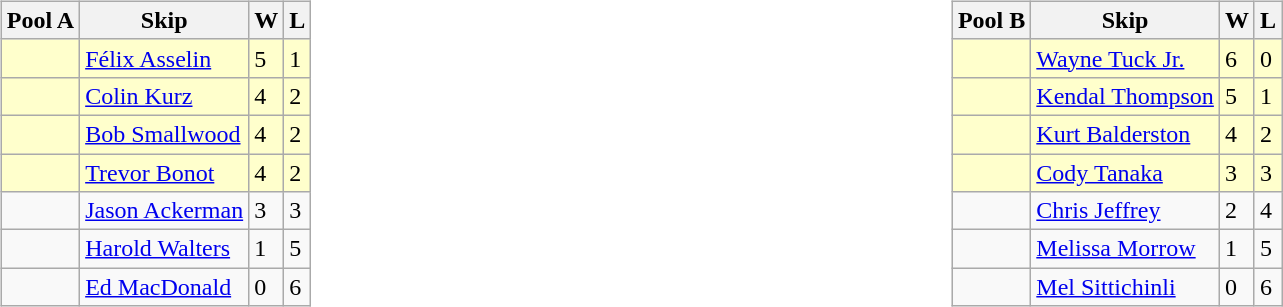<table>
<tr>
<td valign=top width=10%><br><table class="wikitable">
<tr>
<th>Pool A</th>
<th>Skip</th>
<th>W</th>
<th>L</th>
</tr>
<tr bgcolor=#ffffcc>
<td></td>
<td><a href='#'>Félix Asselin</a></td>
<td>5</td>
<td>1</td>
</tr>
<tr bgcolor=#ffffcc>
<td></td>
<td><a href='#'>Colin Kurz</a></td>
<td>4</td>
<td>2</td>
</tr>
<tr bgcolor=#ffffcc>
<td></td>
<td><a href='#'>Bob Smallwood</a></td>
<td>4</td>
<td>2</td>
</tr>
<tr bgcolor=#ffffcc>
<td></td>
<td><a href='#'>Trevor Bonot</a></td>
<td>4</td>
<td>2</td>
</tr>
<tr>
<td></td>
<td><a href='#'>Jason Ackerman</a></td>
<td>3</td>
<td>3</td>
</tr>
<tr>
<td></td>
<td><a href='#'>Harold Walters</a></td>
<td>1</td>
<td>5</td>
</tr>
<tr>
<td></td>
<td><a href='#'>Ed MacDonald</a></td>
<td>0</td>
<td>6</td>
</tr>
</table>
</td>
<td valign=top width=10%><br><table class="wikitable">
<tr>
<th>Pool B</th>
<th>Skip</th>
<th>W</th>
<th>L</th>
</tr>
<tr bgcolor=#ffffcc>
<td></td>
<td><a href='#'>Wayne Tuck Jr.</a></td>
<td>6</td>
<td>0</td>
</tr>
<tr bgcolor=#ffffcc>
<td></td>
<td><a href='#'>Kendal Thompson</a></td>
<td>5</td>
<td>1</td>
</tr>
<tr bgcolor=#ffffcc>
<td></td>
<td><a href='#'>Kurt Balderston</a></td>
<td>4</td>
<td>2</td>
</tr>
<tr bgcolor=#ffffcc>
<td></td>
<td><a href='#'>Cody Tanaka</a></td>
<td>3</td>
<td>3</td>
</tr>
<tr>
<td></td>
<td><a href='#'>Chris Jeffrey</a></td>
<td>2</td>
<td>4</td>
</tr>
<tr>
<td></td>
<td><a href='#'>Melissa Morrow</a></td>
<td>1</td>
<td>5</td>
</tr>
<tr>
<td></td>
<td><a href='#'>Mel Sittichinli</a></td>
<td>0</td>
<td>6</td>
</tr>
</table>
</td>
</tr>
</table>
